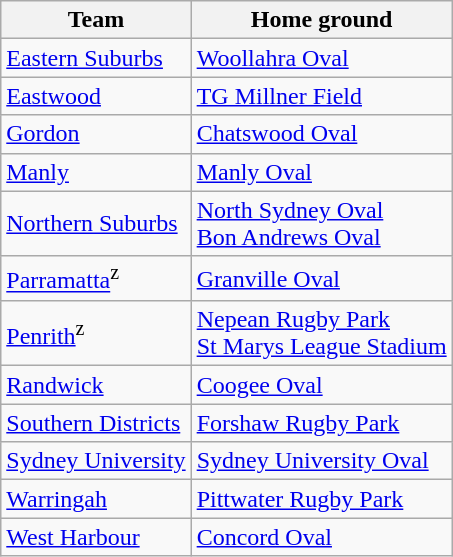<table class="wikitable">
<tr>
<th>Team</th>
<th>Home ground</th>
</tr>
<tr>
<td><a href='#'>Eastern Suburbs</a></td>
<td><a href='#'>Woollahra Oval</a></td>
</tr>
<tr>
<td><a href='#'>Eastwood</a></td>
<td><a href='#'>TG Millner Field</a></td>
</tr>
<tr>
<td><a href='#'>Gordon</a></td>
<td><a href='#'>Chatswood Oval</a></td>
</tr>
<tr>
<td><a href='#'>Manly</a></td>
<td><a href='#'>Manly Oval</a></td>
</tr>
<tr>
<td><a href='#'>Northern Suburbs</a></td>
<td><a href='#'>North Sydney Oval</a><br><a href='#'>Bon Andrews Oval</a></td>
</tr>
<tr>
<td><a href='#'>Parramatta</a><sup>z</sup></td>
<td><a href='#'>Granville Oval</a></td>
</tr>
<tr>
<td><a href='#'>Penrith</a><sup>z</sup></td>
<td><a href='#'>Nepean Rugby Park</a><br><a href='#'>St Marys League Stadium</a></td>
</tr>
<tr>
<td><a href='#'>Randwick</a></td>
<td><a href='#'>Coogee Oval</a></td>
</tr>
<tr>
<td><a href='#'>Southern Districts</a></td>
<td><a href='#'>Forshaw Rugby Park</a></td>
</tr>
<tr>
<td><a href='#'>Sydney University</a></td>
<td><a href='#'>Sydney University Oval</a></td>
</tr>
<tr>
<td><a href='#'>Warringah</a></td>
<td><a href='#'>Pittwater Rugby Park</a></td>
</tr>
<tr>
<td><a href='#'>West Harbour</a></td>
<td><a href='#'>Concord Oval</a></td>
</tr>
</table>
